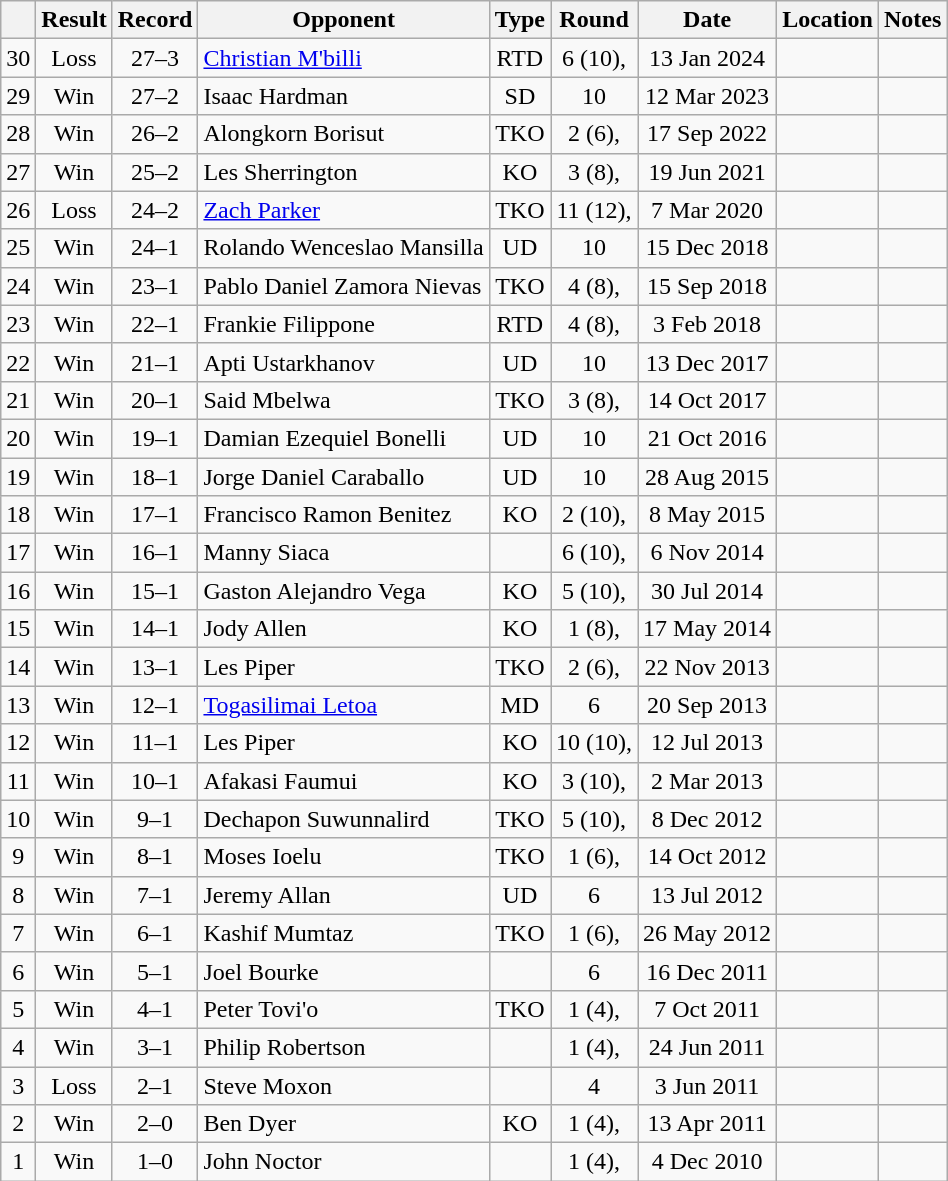<table class="wikitable" style="text-align:center">
<tr>
<th></th>
<th>Result</th>
<th>Record</th>
<th>Opponent</th>
<th>Type</th>
<th>Round</th>
<th>Date</th>
<th>Location</th>
<th>Notes</th>
</tr>
<tr>
<td>30</td>
<td>Loss</td>
<td>27–3</td>
<td style="text-align:left;"><a href='#'>Christian M'billi</a></td>
<td>RTD</td>
<td>6 (10), </td>
<td>13 Jan 2024</td>
<td style="text-align:left;"></td>
<td style="text-align:left;"></td>
</tr>
<tr>
<td>29</td>
<td>Win</td>
<td>27–2</td>
<td style="text-align:left;">Isaac Hardman</td>
<td>SD</td>
<td>10</td>
<td>12 Mar 2023</td>
<td style="text-align:left;"></td>
<td style="text-align:left;"></td>
</tr>
<tr>
<td>28</td>
<td>Win</td>
<td>26–2</td>
<td style="text-align:left;">Alongkorn Borisut</td>
<td>TKO</td>
<td>2 (6), </td>
<td>17 Sep 2022</td>
<td style="text-align:left;"></td>
<td></td>
</tr>
<tr>
<td>27</td>
<td>Win</td>
<td>25–2</td>
<td style="text-align:left;">Les Sherrington</td>
<td>KO</td>
<td>3 (8), </td>
<td>19 Jun 2021</td>
<td style="text-align:left;"></td>
<td style="text-align:left;"></td>
</tr>
<tr>
<td>26</td>
<td>Loss</td>
<td>24–2</td>
<td style="text-align:left;"><a href='#'>Zach Parker</a></td>
<td>TKO</td>
<td>11 (12), </td>
<td>7 Mar 2020</td>
<td style="text-align:left;"></td>
<td style="text-align:left;"></td>
</tr>
<tr>
<td>25</td>
<td>Win</td>
<td>24–1</td>
<td style="text-align:left;">Rolando Wenceslao Mansilla</td>
<td>UD</td>
<td>10</td>
<td>15 Dec 2018</td>
<td style="text-align:left;"></td>
<td style="text-align:left;"></td>
</tr>
<tr>
<td>24</td>
<td>Win</td>
<td>23–1</td>
<td style="text-align:left;">Pablo Daniel Zamora Nievas</td>
<td>TKO</td>
<td>4 (8), </td>
<td>15 Sep 2018</td>
<td style="text-align:left;"></td>
<td></td>
</tr>
<tr>
<td>23</td>
<td>Win</td>
<td>22–1</td>
<td style="text-align:left;">Frankie Filippone</td>
<td>RTD</td>
<td>4 (8), </td>
<td>3 Feb 2018</td>
<td style="text-align:left;"></td>
<td></td>
</tr>
<tr>
<td>22</td>
<td>Win</td>
<td>21–1</td>
<td style="text-align:left;">Apti Ustarkhanov</td>
<td>UD</td>
<td>10</td>
<td>13 Dec 2017</td>
<td style="text-align:left;"></td>
<td style="text-align:left;"></td>
</tr>
<tr>
<td>21</td>
<td>Win</td>
<td>20–1</td>
<td style="text-align:left;">Said Mbelwa</td>
<td>TKO</td>
<td>3 (8), </td>
<td>14 Oct 2017</td>
<td style="text-align:left;"></td>
<td></td>
</tr>
<tr>
<td>20</td>
<td>Win</td>
<td>19–1</td>
<td style="text-align:left;">Damian Ezequiel Bonelli</td>
<td>UD</td>
<td>10</td>
<td>21 Oct 2016</td>
<td style="text-align:left;"></td>
<td></td>
</tr>
<tr>
<td>19</td>
<td>Win</td>
<td>18–1</td>
<td style="text-align:left;">Jorge Daniel Caraballo</td>
<td>UD</td>
<td>10</td>
<td>28 Aug 2015</td>
<td style="text-align:left;"></td>
<td style="text-align:left;"></td>
</tr>
<tr>
<td>18</td>
<td>Win</td>
<td>17–1</td>
<td style="text-align:left;">Francisco Ramon Benitez</td>
<td>KO</td>
<td>2 (10), </td>
<td>8 May 2015</td>
<td style="text-align:left;"></td>
<td style="text-align:left;"></td>
</tr>
<tr>
<td>17</td>
<td>Win</td>
<td>16–1</td>
<td style="text-align:left;">Manny Siaca</td>
<td></td>
<td>6 (10), </td>
<td>6 Nov 2014</td>
<td style="text-align:left;"></td>
<td style="text-align:left;"></td>
</tr>
<tr>
<td>16</td>
<td>Win</td>
<td>15–1</td>
<td style="text-align:left;">Gaston Alejandro Vega</td>
<td>KO</td>
<td>5 (10), </td>
<td>30 Jul 2014</td>
<td style="text-align:left;"></td>
<td></td>
</tr>
<tr>
<td>15</td>
<td>Win</td>
<td>14–1</td>
<td style="text-align:left;">Jody Allen</td>
<td>KO</td>
<td>1 (8), </td>
<td>17 May 2014</td>
<td style="text-align:left;"></td>
<td></td>
</tr>
<tr>
<td>14</td>
<td>Win</td>
<td>13–1</td>
<td style="text-align:left;">Les Piper</td>
<td>TKO</td>
<td>2 (6), </td>
<td>22 Nov 2013</td>
<td style="text-align:left;"></td>
<td></td>
</tr>
<tr>
<td>13</td>
<td>Win</td>
<td>12–1</td>
<td style="text-align:left;"><a href='#'>Togasilimai Letoa</a></td>
<td>MD</td>
<td>6</td>
<td>20 Sep 2013</td>
<td style="text-align:left;"></td>
<td></td>
</tr>
<tr>
<td>12</td>
<td>Win</td>
<td>11–1</td>
<td style="text-align:left;">Les Piper</td>
<td>KO</td>
<td>10 (10), </td>
<td>12 Jul 2013</td>
<td style="text-align:left;"></td>
<td></td>
</tr>
<tr>
<td>11</td>
<td>Win</td>
<td>10–1</td>
<td style="text-align:left;">Afakasi Faumui</td>
<td>KO</td>
<td>3 (10), </td>
<td>2 Mar 2013</td>
<td style="text-align:left;"></td>
<td style="text-align:left;"></td>
</tr>
<tr>
<td>10</td>
<td>Win</td>
<td>9–1</td>
<td style="text-align:left;">Dechapon Suwunnalird</td>
<td>TKO</td>
<td>5 (10), </td>
<td>8 Dec 2012</td>
<td style="text-align:left;"></td>
<td></td>
</tr>
<tr>
<td>9</td>
<td>Win</td>
<td>8–1</td>
<td style="text-align:left;">Moses Ioelu</td>
<td>TKO</td>
<td>1 (6), </td>
<td>14 Oct 2012</td>
<td style="text-align:left;"></td>
<td></td>
</tr>
<tr>
<td>8</td>
<td>Win</td>
<td>7–1</td>
<td style="text-align:left;">Jeremy Allan</td>
<td>UD</td>
<td>6</td>
<td>13 Jul 2012</td>
<td style="text-align:left;"></td>
<td></td>
</tr>
<tr>
<td>7</td>
<td>Win</td>
<td>6–1</td>
<td style="text-align:left;">Kashif Mumtaz</td>
<td>TKO</td>
<td>1 (6), </td>
<td>26 May 2012</td>
<td style="text-align:left;"></td>
<td></td>
</tr>
<tr>
<td>6</td>
<td>Win</td>
<td>5–1</td>
<td style="text-align:left;">Joel Bourke</td>
<td></td>
<td>6</td>
<td>16 Dec 2011</td>
<td style="text-align:left;"></td>
<td></td>
</tr>
<tr>
<td>5</td>
<td>Win</td>
<td>4–1</td>
<td style="text-align:left;">Peter Tovi'o</td>
<td>TKO</td>
<td>1 (4), </td>
<td>7 Oct 2011</td>
<td style="text-align:left;"></td>
<td></td>
</tr>
<tr>
<td>4</td>
<td>Win</td>
<td>3–1</td>
<td style="text-align:left;">Philip Robertson</td>
<td></td>
<td>1 (4), </td>
<td>24 Jun 2011</td>
<td style="text-align:left;"></td>
<td></td>
</tr>
<tr>
<td>3</td>
<td>Loss</td>
<td>2–1</td>
<td style="text-align:left;">Steve Moxon</td>
<td></td>
<td>4</td>
<td>3 Jun 2011</td>
<td style="text-align:left;"></td>
<td></td>
</tr>
<tr>
<td>2</td>
<td>Win</td>
<td>2–0</td>
<td style="text-align:left;">Ben Dyer</td>
<td>KO</td>
<td>1 (4), </td>
<td>13 Apr 2011</td>
<td style="text-align:left;"></td>
<td></td>
</tr>
<tr>
<td>1</td>
<td>Win</td>
<td>1–0</td>
<td style="text-align:left;">John Noctor</td>
<td></td>
<td>1 (4), </td>
<td>4 Dec 2010</td>
<td style="text-align:left;"></td>
<td></td>
</tr>
</table>
